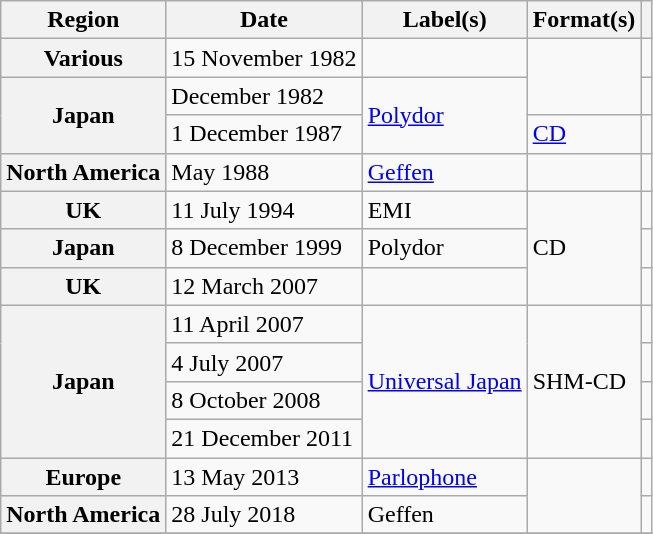<table class="wikitable plainrowheaders">
<tr>
<th scope="col">Region</th>
<th scope="col">Date</th>
<th scope="col">Label(s)</th>
<th scope="col">Format(s)</th>
<th scope="col"></th>
</tr>
<tr>
<th scope="row">Various</th>
<td>15 November 1982</td>
<td></td>
<td rowspan="2"></td>
<td align="center"></td>
</tr>
<tr>
<th scope="row" rowspan="2">Japan</th>
<td>December 1982</td>
<td rowspan="2"><a href='#'>Polydor</a></td>
<td align="center"></td>
</tr>
<tr>
<td>1 December 1987</td>
<td><a href='#'>CD</a></td>
<td align="center"></td>
</tr>
<tr>
<th scope="row">North America</th>
<td>May 1988</td>
<td><a href='#'>Geffen</a></td>
<td></td>
<td align="center"></td>
</tr>
<tr>
<th scope="row">UK</th>
<td>11 July 1994</td>
<td>EMI</td>
<td rowspan="3">CD</td>
<td align="center"></td>
</tr>
<tr>
<th scope="row">Japan</th>
<td>8 December 1999</td>
<td>Polydor</td>
<td align="center"></td>
</tr>
<tr>
<th scope="row">UK</th>
<td>12 March 2007</td>
<td></td>
<td align="center"></td>
</tr>
<tr>
<th scope="row" rowspan="4">Japan</th>
<td>11 April 2007</td>
<td rowspan="4"><a href='#'>Universal Japan</a></td>
<td rowspan="4">SHM-CD</td>
<td align="center"></td>
</tr>
<tr>
<td>4 July 2007</td>
<td align="center"></td>
</tr>
<tr>
<td>8 October 2008</td>
<td align="center"></td>
</tr>
<tr>
<td>21 December 2011</td>
<td align="center"></td>
</tr>
<tr>
<th scope="row">Europe</th>
<td>13 May 2013</td>
<td><a href='#'>Parlophone</a></td>
<td rowspan="2"></td>
<td align="center"></td>
</tr>
<tr>
<th scope="row">North America</th>
<td>28 July 2018</td>
<td>Geffen</td>
<td align="center"></td>
</tr>
<tr>
</tr>
</table>
